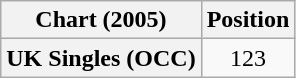<table class="wikitable plainrowheaders" style="text-align:center">
<tr>
<th>Chart (2005)</th>
<th>Position</th>
</tr>
<tr>
<th scope="row">UK Singles (OCC)</th>
<td>123</td>
</tr>
</table>
